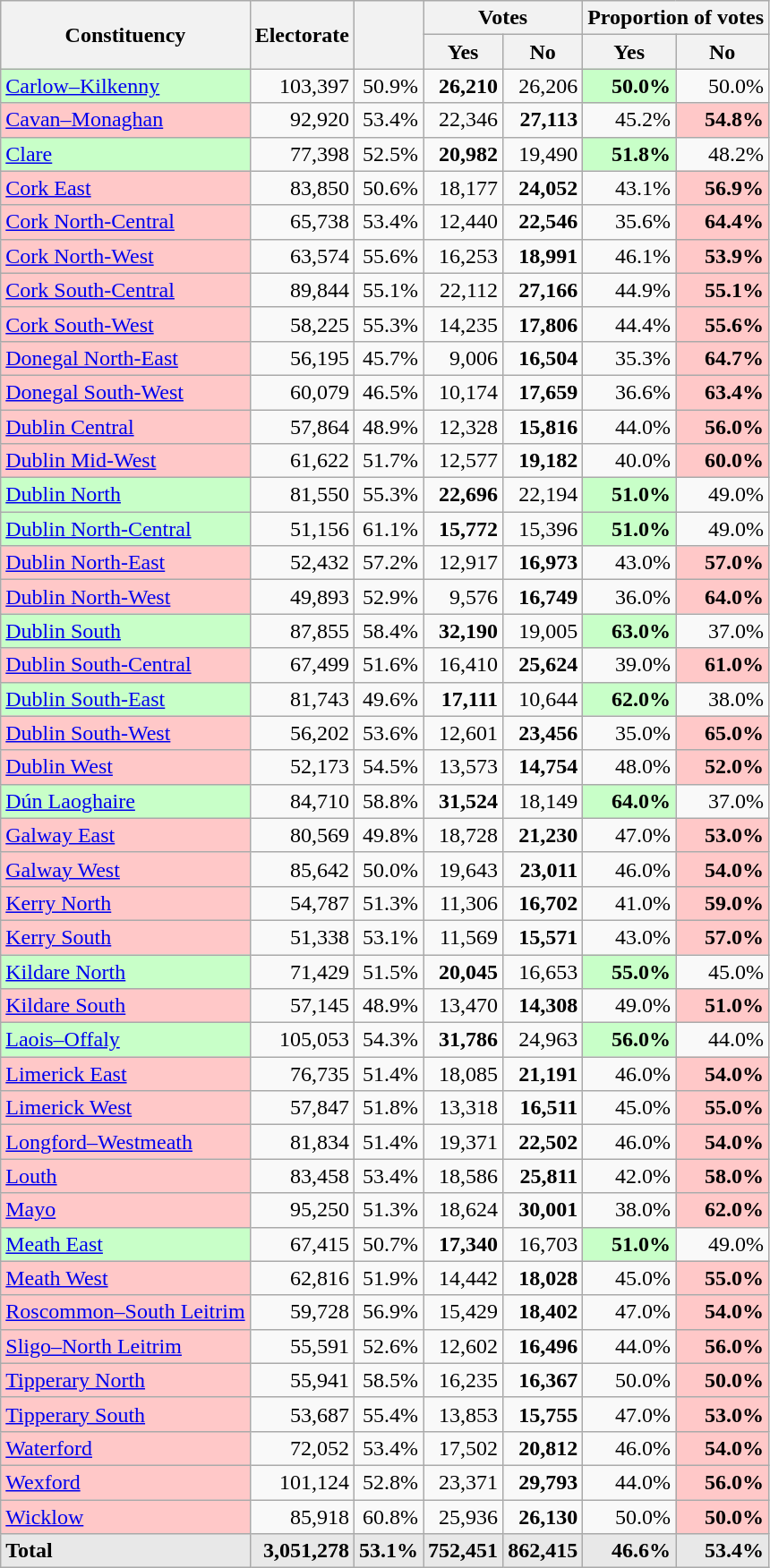<table class="wikitable sortable">
<tr>
<th rowspan=2>Constituency</th>
<th rowspan=2>Electorate</th>
<th rowspan=2></th>
<th colspan=2>Votes</th>
<th colspan=2>Proportion of votes</th>
</tr>
<tr>
<th>Yes</th>
<th>No</th>
<th>Yes</th>
<th>No</th>
</tr>
<tr>
<td style="background:#c8ffc8;"><a href='#'>Carlow–Kilkenny</a></td>
<td style="text-align: right;">103,397</td>
<td style="text-align: right;">50.9%</td>
<td style="text-align: right;"><strong>26,210</strong></td>
<td style="text-align: right;">26,206</td>
<td style="text-align: right; background:#c8ffc8;"><strong>50.0%</strong></td>
<td style="text-align: right;">50.0%</td>
</tr>
<tr>
<td style="background:#ffc8c8;"><a href='#'>Cavan–Monaghan</a></td>
<td style="text-align: right;">92,920</td>
<td style="text-align: right;">53.4%</td>
<td style="text-align: right;">22,346</td>
<td style="text-align: right;"><strong>27,113</strong></td>
<td style="text-align: right;">45.2%</td>
<td style="text-align: right; background:#ffc8c8;"><strong>54.8%</strong></td>
</tr>
<tr>
<td style="background:#c8ffc8;"><a href='#'>Clare</a></td>
<td style="text-align: right;">77,398</td>
<td style="text-align: right;">52.5%</td>
<td style="text-align: right;"><strong>20,982</strong></td>
<td style="text-align: right;">19,490</td>
<td style="text-align: right; background:#c8ffc8;"><strong>51.8%</strong></td>
<td style="text-align: right;">48.2%</td>
</tr>
<tr>
<td style="background:#ffc8c8;"><a href='#'>Cork East</a></td>
<td style="text-align: right;">83,850</td>
<td style="text-align: right;">50.6%</td>
<td style="text-align: right;">18,177</td>
<td style="text-align: right;"><strong>24,052</strong></td>
<td style="text-align: right;">43.1%</td>
<td style="text-align: right; background:#ffc8c8;"><strong>56.9%</strong></td>
</tr>
<tr>
<td style="background:#ffc8c8;"><a href='#'>Cork North-Central</a></td>
<td style="text-align: right;">65,738</td>
<td style="text-align: right;">53.4%</td>
<td style="text-align: right;">12,440</td>
<td style="text-align: right;"><strong>22,546</strong></td>
<td style="text-align: right;">35.6%</td>
<td style="text-align: right; background:#ffc8c8;"><strong>64.4%</strong></td>
</tr>
<tr>
<td style="background:#ffc8c8;"><a href='#'>Cork North-West</a></td>
<td style="text-align: right;">63,574</td>
<td style="text-align: right;">55.6%</td>
<td style="text-align: right;">16,253</td>
<td style="text-align: right;"><strong>18,991</strong></td>
<td style="text-align: right;">46.1%</td>
<td style="text-align: right; background:#ffc8c8;"><strong>53.9%</strong></td>
</tr>
<tr>
<td style="background:#ffc8c8;"><a href='#'>Cork South-Central</a></td>
<td style="text-align: right;">89,844</td>
<td style="text-align: right;">55.1%</td>
<td style="text-align: right;">22,112</td>
<td style="text-align: right;"><strong>27,166</strong></td>
<td style="text-align: right;">44.9%</td>
<td style="text-align: right; background:#ffc8c8;"><strong>55.1%</strong></td>
</tr>
<tr>
<td style="background:#ffc8c8;"><a href='#'>Cork South-West</a></td>
<td style="text-align: right;">58,225</td>
<td style="text-align: right;">55.3%</td>
<td style="text-align: right;">14,235</td>
<td style="text-align: right;"><strong>17,806</strong></td>
<td style="text-align: right;">44.4%</td>
<td style="text-align: right; background:#ffc8c8;"><strong>55.6%</strong></td>
</tr>
<tr>
<td style="background:#ffc8c8;"><a href='#'>Donegal North-East</a></td>
<td style="text-align: right;">56,195</td>
<td style="text-align: right;">45.7%</td>
<td style="text-align: right;">9,006</td>
<td style="text-align: right;"><strong>16,504</strong></td>
<td style="text-align: right;">35.3%</td>
<td style="text-align: right; background:#ffc8c8;"><strong>64.7%</strong></td>
</tr>
<tr>
<td style="background:#ffc8c8;"><a href='#'>Donegal South-West</a></td>
<td style="text-align: right;">60,079</td>
<td style="text-align: right;">46.5%</td>
<td style="text-align: right;">10,174</td>
<td style="text-align: right;"><strong>17,659</strong></td>
<td style="text-align: right;">36.6%</td>
<td style="text-align: right; background:#ffc8c8;"><strong>63.4%</strong></td>
</tr>
<tr>
<td style="background:#ffc8c8;"><a href='#'>Dublin Central</a></td>
<td style="text-align: right;">57,864</td>
<td style="text-align: right;">48.9%</td>
<td style="text-align: right;">12,328</td>
<td style="text-align: right;"><strong>15,816</strong></td>
<td style="text-align: right;">44.0%</td>
<td style="text-align: right; background:#ffc8c8;"><strong>56.0%</strong></td>
</tr>
<tr>
<td style="background:#ffc8c8;"><a href='#'>Dublin Mid-West</a></td>
<td style="text-align: right;">61,622</td>
<td style="text-align: right;">51.7%</td>
<td style="text-align: right;">12,577</td>
<td style="text-align: right;"><strong>19,182</strong></td>
<td style="text-align: right;">40.0%</td>
<td style="text-align: right; background:#ffc8c8;"><strong>60.0%</strong></td>
</tr>
<tr>
<td style="background:#c8ffc8;"><a href='#'>Dublin North</a></td>
<td style="text-align: right;">81,550</td>
<td style="text-align: right;">55.3%</td>
<td style="text-align: right;"><strong>22,696</strong></td>
<td style="text-align: right;">22,194</td>
<td style="text-align: right; background:#c8ffc8;"><strong>51.0%</strong></td>
<td style="text-align: right;">49.0%</td>
</tr>
<tr>
<td style="background:#c8ffc8;"><a href='#'>Dublin North-Central</a></td>
<td style="text-align: right;">51,156</td>
<td style="text-align: right;">61.1%</td>
<td style="text-align: right;"><strong>15,772</strong></td>
<td style="text-align: right;">15,396</td>
<td style="text-align: right; background:#c8ffc8;"><strong>51.0%</strong></td>
<td style="text-align: right;">49.0%</td>
</tr>
<tr>
<td style="background:#ffc8c8;"><a href='#'>Dublin North-East</a></td>
<td style="text-align: right;">52,432</td>
<td style="text-align: right;">57.2%</td>
<td style="text-align: right;">12,917</td>
<td style="text-align: right;"><strong>16,973</strong></td>
<td style="text-align: right;">43.0%</td>
<td style="text-align: right; background:#ffc8c8;"><strong>57.0%</strong></td>
</tr>
<tr>
<td style="background:#ffc8c8;"><a href='#'>Dublin North-West</a></td>
<td style="text-align: right;">49,893</td>
<td style="text-align: right;">52.9%</td>
<td style="text-align: right;">9,576</td>
<td style="text-align: right;"><strong>16,749</strong></td>
<td style="text-align: right;">36.0%</td>
<td style="text-align: right; background:#ffc8c8;"><strong>64.0%</strong></td>
</tr>
<tr>
<td style="background:#c8ffc8;"><a href='#'>Dublin South</a></td>
<td style="text-align: right;">87,855</td>
<td style="text-align: right;">58.4%</td>
<td style="text-align: right;"><strong>32,190</strong></td>
<td style="text-align: right;">19,005</td>
<td style="text-align: right; background:#c8ffc8;"><strong>63.0%</strong></td>
<td style="text-align: right;">37.0%</td>
</tr>
<tr>
<td style="background:#ffc8c8;"><a href='#'>Dublin South-Central</a></td>
<td style="text-align: right;">67,499</td>
<td style="text-align: right;">51.6%</td>
<td style="text-align: right;">16,410</td>
<td style="text-align: right;"><strong>25,624</strong></td>
<td style="text-align: right;">39.0%</td>
<td style="text-align: right; background:#ffc8c8;"><strong>61.0%</strong></td>
</tr>
<tr>
<td style="background:#c8ffc8;"><a href='#'>Dublin South-East</a></td>
<td style="text-align: right;">81,743</td>
<td style="text-align: right;">49.6%</td>
<td style="text-align: right;"><strong>17,111</strong></td>
<td style="text-align: right;">10,644</td>
<td style="text-align: right; background:#c8ffc8;"><strong>62.0%</strong></td>
<td style="text-align: right;">38.0%</td>
</tr>
<tr>
<td style="background:#ffc8c8;"><a href='#'>Dublin South-West</a></td>
<td style="text-align: right;">56,202</td>
<td style="text-align: right;">53.6%</td>
<td style="text-align: right;">12,601</td>
<td style="text-align: right;"><strong>23,456</strong></td>
<td style="text-align: right;">35.0%</td>
<td style="text-align: right; background:#ffc8c8;"><strong>65.0%</strong></td>
</tr>
<tr>
<td style="background:#ffc8c8;"><a href='#'>Dublin West</a></td>
<td style="text-align: right;">52,173</td>
<td style="text-align: right;">54.5%</td>
<td style="text-align: right;">13,573</td>
<td style="text-align: right;"><strong>14,754</strong></td>
<td style="text-align: right;">48.0%</td>
<td style="text-align: right; background:#ffc8c8;"><strong>52.0%</strong></td>
</tr>
<tr>
<td style="background:#c8ffc8;"><a href='#'>Dún Laoghaire</a></td>
<td style="text-align: right;">84,710</td>
<td style="text-align: right;">58.8%</td>
<td style="text-align: right;"><strong>31,524</strong></td>
<td style="text-align: right;">18,149</td>
<td style="text-align: right; background:#c8ffc8;"><strong>64.0%</strong></td>
<td style="text-align: right;">37.0%</td>
</tr>
<tr>
<td style="background:#ffc8c8;"><a href='#'>Galway East</a></td>
<td style="text-align: right;">80,569</td>
<td style="text-align: right;">49.8%</td>
<td style="text-align: right;">18,728</td>
<td style="text-align: right;"><strong>21,230</strong></td>
<td style="text-align: right;">47.0%</td>
<td style="text-align: right; background:#ffc8c8;"><strong>53.0%</strong></td>
</tr>
<tr>
<td style="background:#ffc8c8;"><a href='#'>Galway West</a></td>
<td style="text-align: right;">85,642</td>
<td style="text-align: right;">50.0%</td>
<td style="text-align: right;">19,643</td>
<td style="text-align: right;"><strong>23,011</strong></td>
<td style="text-align: right;">46.0%</td>
<td style="text-align: right; background:#ffc8c8;"><strong>54.0%</strong></td>
</tr>
<tr>
<td style="background:#ffc8c8;"><a href='#'>Kerry North</a></td>
<td style="text-align: right;">54,787</td>
<td style="text-align: right;">51.3%</td>
<td style="text-align: right;">11,306</td>
<td style="text-align: right;"><strong>16,702</strong></td>
<td style="text-align: right;">41.0%</td>
<td style="text-align: right; background:#ffc8c8;"><strong>59.0%</strong></td>
</tr>
<tr>
<td style="background:#ffc8c8;"><a href='#'>Kerry South</a></td>
<td style="text-align: right;">51,338</td>
<td style="text-align: right;">53.1%</td>
<td style="text-align: right;">11,569</td>
<td style="text-align: right;"><strong>15,571</strong></td>
<td style="text-align: right;">43.0%</td>
<td style="text-align: right; background:#ffc8c8;"><strong>57.0%</strong></td>
</tr>
<tr>
<td style="background:#c8ffc8;"><a href='#'>Kildare North</a></td>
<td style="text-align: right;">71,429</td>
<td style="text-align: right;">51.5%</td>
<td style="text-align: right;"><strong>20,045</strong></td>
<td style="text-align: right;">16,653</td>
<td style="text-align: right; background:#c8ffc8;"><strong>55.0%</strong></td>
<td style="text-align: right;">45.0%</td>
</tr>
<tr>
<td style="background:#ffc8c8;"><a href='#'>Kildare South</a></td>
<td style="text-align: right;">57,145</td>
<td style="text-align: right;">48.9%</td>
<td style="text-align: right;">13,470</td>
<td style="text-align: right;"><strong>14,308</strong></td>
<td style="text-align: right;">49.0%</td>
<td style="text-align: right; background:#ffc8c8;"><strong>51.0%</strong></td>
</tr>
<tr>
<td style="background:#c8ffc8;"><a href='#'>Laois–Offaly</a></td>
<td style="text-align: right;">105,053</td>
<td style="text-align: right;">54.3%</td>
<td style="text-align: right;"><strong>31,786</strong></td>
<td style="text-align: right;">24,963</td>
<td style="text-align: right; background:#c8ffc8;"><strong>56.0%</strong></td>
<td style="text-align: right;">44.0%</td>
</tr>
<tr>
<td style="background:#ffc8c8;"><a href='#'>Limerick East</a></td>
<td style="text-align: right;">76,735</td>
<td style="text-align: right;">51.4%</td>
<td style="text-align: right;">18,085</td>
<td style="text-align: right;"><strong>21,191</strong></td>
<td style="text-align: right;">46.0%</td>
<td style="text-align: right; background:#ffc8c8;"><strong>54.0%</strong></td>
</tr>
<tr>
<td style="background:#ffc8c8;"><a href='#'>Limerick West</a></td>
<td style="text-align: right;">57,847</td>
<td style="text-align: right;">51.8%</td>
<td style="text-align: right;">13,318</td>
<td style="text-align: right;"><strong>16,511</strong></td>
<td style="text-align: right;">45.0%</td>
<td style="text-align: right; background:#ffc8c8;"><strong>55.0%</strong></td>
</tr>
<tr>
<td style="background:#ffc8c8;"><a href='#'>Longford–Westmeath</a></td>
<td style="text-align: right;">81,834</td>
<td style="text-align: right;">51.4%</td>
<td style="text-align: right;">19,371</td>
<td style="text-align: right;"><strong>22,502</strong></td>
<td style="text-align: right;">46.0%</td>
<td style="text-align: right; background:#ffc8c8;"><strong>54.0%</strong></td>
</tr>
<tr>
<td style="background:#ffc8c8;"><a href='#'>Louth</a></td>
<td style="text-align: right;">83,458</td>
<td style="text-align: right;">53.4%</td>
<td style="text-align: right;">18,586</td>
<td style="text-align: right;"><strong>25,811</strong></td>
<td style="text-align: right;">42.0%</td>
<td style="text-align: right; background:#ffc8c8;"><strong>58.0%</strong></td>
</tr>
<tr>
<td style="background:#ffc8c8;"><a href='#'>Mayo</a></td>
<td style="text-align: right;">95,250</td>
<td style="text-align: right;">51.3%</td>
<td style="text-align: right;">18,624</td>
<td style="text-align: right;"><strong>30,001</strong></td>
<td style="text-align: right;">38.0%</td>
<td style="text-align: right; background:#ffc8c8;"><strong>62.0%</strong></td>
</tr>
<tr>
<td style="background:#c8ffc8;"><a href='#'>Meath East</a></td>
<td style="text-align: right;">67,415</td>
<td style="text-align: right;">50.7%</td>
<td style="text-align: right;"><strong>17,340</strong></td>
<td style="text-align: right;">16,703</td>
<td style="text-align: right; background:#c8ffc8;"><strong>51.0%</strong></td>
<td style="text-align: right;">49.0%</td>
</tr>
<tr>
<td style="background:#ffc8c8;"><a href='#'>Meath West</a></td>
<td style="text-align: right;">62,816</td>
<td style="text-align: right;">51.9%</td>
<td style="text-align: right;">14,442</td>
<td style="text-align: right;"><strong>18,028</strong></td>
<td style="text-align: right;">45.0%</td>
<td style="text-align: right; background:#ffc8c8;"><strong>55.0%</strong></td>
</tr>
<tr>
<td style="background:#ffc8c8;"><a href='#'>Roscommon–South Leitrim</a></td>
<td style="text-align: right;">59,728</td>
<td style="text-align: right;">56.9%</td>
<td style="text-align: right;">15,429</td>
<td style="text-align: right;"><strong>18,402</strong></td>
<td style="text-align: right;">47.0%</td>
<td style="text-align: right; background:#ffc8c8;"><strong>54.0%</strong></td>
</tr>
<tr>
<td style="background:#ffc8c8;"><a href='#'>Sligo–North Leitrim</a></td>
<td style="text-align: right;">55,591</td>
<td style="text-align: right;">52.6%</td>
<td style="text-align: right;">12,602</td>
<td style="text-align: right;"><strong>16,496</strong></td>
<td style="text-align: right;">44.0%</td>
<td style="text-align: right; background:#ffc8c8;"><strong>56.0%</strong></td>
</tr>
<tr>
<td style="background:#ffc8c8;"><a href='#'>Tipperary North</a></td>
<td style="text-align: right;">55,941</td>
<td style="text-align: right;">58.5%</td>
<td style="text-align: right;">16,235</td>
<td style="text-align: right;"><strong>16,367</strong></td>
<td style="text-align: right;">50.0%</td>
<td style="text-align: right; background:#ffc8c8;"><strong>50.0%</strong></td>
</tr>
<tr>
<td style="background:#ffc8c8;"><a href='#'>Tipperary South</a></td>
<td style="text-align: right;">53,687</td>
<td style="text-align: right;">55.4%</td>
<td style="text-align: right;">13,853</td>
<td style="text-align: right;"><strong>15,755</strong></td>
<td style="text-align: right;">47.0%</td>
<td style="text-align: right; background:#ffc8c8;"><strong>53.0%</strong></td>
</tr>
<tr>
<td style="background:#ffc8c8;"><a href='#'>Waterford</a></td>
<td style="text-align: right;">72,052</td>
<td style="text-align: right;">53.4%</td>
<td style="text-align: right;">17,502</td>
<td style="text-align: right;"><strong>20,812</strong></td>
<td style="text-align: right;">46.0%</td>
<td style="text-align: right; background:#ffc8c8;"><strong>54.0%</strong></td>
</tr>
<tr>
<td style="background:#ffc8c8;"><a href='#'>Wexford</a></td>
<td style="text-align: right;">101,124</td>
<td style="text-align: right;">52.8%</td>
<td style="text-align: right;">23,371</td>
<td style="text-align: right;"><strong>29,793</strong></td>
<td style="text-align: right;">44.0%</td>
<td style="text-align: right; background:#ffc8c8;"><strong>56.0%</strong></td>
</tr>
<tr>
<td style="background:#ffc8c8;"><a href='#'>Wicklow</a></td>
<td style="text-align: right;">85,918</td>
<td style="text-align: right;">60.8%</td>
<td style="text-align: right;">25,936</td>
<td style="text-align: right;"><strong>26,130</strong></td>
<td style="text-align: right;">50.0%</td>
<td style="text-align: right; background:#ffc8c8;"><strong>50.0%</strong></td>
</tr>
<tr class="sortbottom" style="font-weight:bold; background-color:rgb(232,232,232);">
<td>Total</td>
<td style="text-align: right;">3,051,278</td>
<td style="text-align: right;">53.1%</td>
<td style="text-align: right;">752,451</td>
<td style="text-align: right;">862,415</td>
<td style="text-align: right;">46.6%</td>
<td style="text-align: right;">53.4%</td>
</tr>
</table>
